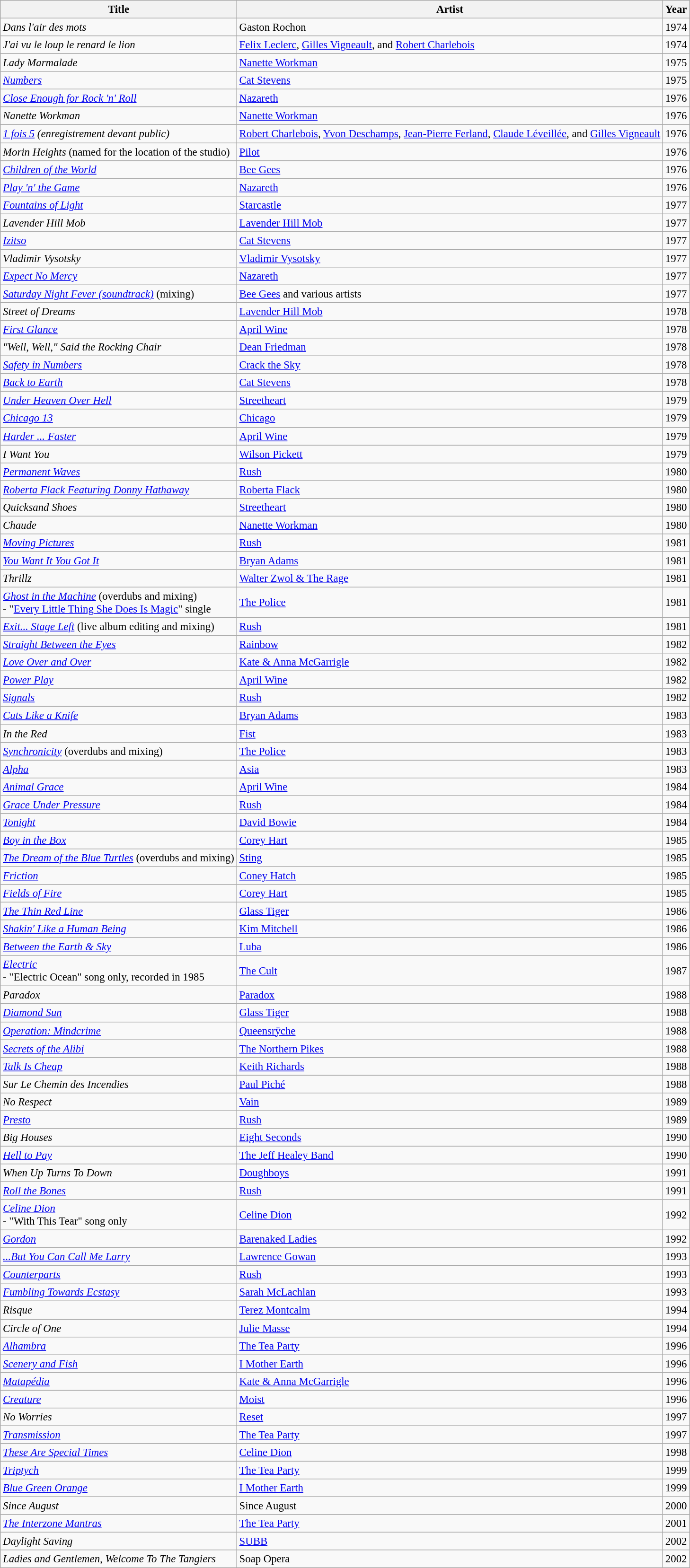<table class="wikitable" style="font-size: 95%;">
<tr>
<th>Title</th>
<th>Artist</th>
<th>Year</th>
</tr>
<tr>
<td><em>Dans l'air des mots</em></td>
<td>Gaston Rochon</td>
<td>1974</td>
</tr>
<tr>
<td><em>J'ai vu le loup le renard le lion</em></td>
<td><a href='#'>Felix Leclerc</a>, <a href='#'>Gilles Vigneault</a>, and <a href='#'>Robert Charlebois</a></td>
<td>1974</td>
</tr>
<tr>
<td><em>Lady Marmalade</em></td>
<td><a href='#'>Nanette Workman</a></td>
<td>1975</td>
</tr>
<tr>
<td><em><a href='#'>Numbers</a></em></td>
<td><a href='#'>Cat Stevens</a></td>
<td>1975</td>
</tr>
<tr>
<td><em><a href='#'>Close Enough for Rock 'n' Roll</a></em></td>
<td><a href='#'>Nazareth</a></td>
<td>1976</td>
</tr>
<tr>
<td><em>Nanette Workman</em></td>
<td><a href='#'>Nanette Workman</a></td>
<td>1976</td>
</tr>
<tr>
<td><em><a href='#'>1 fois 5</a> (enregistrement devant public)</em></td>
<td><a href='#'>Robert Charlebois</a>, <a href='#'>Yvon Deschamps</a>, <a href='#'>Jean-Pierre Ferland</a>, <a href='#'>Claude Léveillée</a>, and <a href='#'>Gilles Vigneault</a></td>
<td>1976</td>
</tr>
<tr>
<td><em>Morin Heights</em> (named for the location of the studio)</td>
<td><a href='#'>Pilot</a></td>
<td>1976</td>
</tr>
<tr>
<td><em><a href='#'>Children of the World</a></em></td>
<td><a href='#'>Bee Gees</a></td>
<td>1976</td>
</tr>
<tr>
<td><em><a href='#'>Play 'n' the Game</a></em></td>
<td><a href='#'>Nazareth</a></td>
<td>1976</td>
</tr>
<tr>
<td><em><a href='#'>Fountains of Light</a></em></td>
<td><a href='#'>Starcastle</a></td>
<td>1977</td>
</tr>
<tr>
<td><em>Lavender Hill Mob</em></td>
<td><a href='#'>Lavender Hill Mob</a></td>
<td>1977</td>
</tr>
<tr>
<td><em><a href='#'>Izitso</a></em></td>
<td><a href='#'>Cat Stevens</a></td>
<td>1977</td>
</tr>
<tr>
<td><em>Vladimir Vysotsky</em></td>
<td><a href='#'>Vladimir Vysotsky</a></td>
<td>1977</td>
</tr>
<tr>
<td><em><a href='#'>Expect No Mercy</a></em></td>
<td><a href='#'>Nazareth</a></td>
<td>1977</td>
</tr>
<tr>
<td><em><a href='#'>Saturday Night Fever (soundtrack)</a></em> (mixing)</td>
<td><a href='#'>Bee Gees</a> and various artists</td>
<td>1977</td>
</tr>
<tr>
<td><em>Street of Dreams</em></td>
<td><a href='#'>Lavender Hill Mob</a></td>
<td>1978</td>
</tr>
<tr>
<td><em><a href='#'>First Glance</a></em></td>
<td><a href='#'>April Wine</a></td>
<td>1978</td>
</tr>
<tr>
<td><em>"Well, Well," Said the Rocking Chair</em></td>
<td><a href='#'>Dean Friedman</a></td>
<td>1978</td>
</tr>
<tr>
<td><em><a href='#'>Safety in Numbers</a></em></td>
<td><a href='#'>Crack the Sky</a></td>
<td>1978</td>
</tr>
<tr>
<td><em><a href='#'>Back to Earth</a></em></td>
<td><a href='#'>Cat Stevens</a></td>
<td>1978</td>
</tr>
<tr>
<td><em><a href='#'>Under Heaven Over Hell</a></em></td>
<td><a href='#'>Streetheart</a></td>
<td>1979</td>
</tr>
<tr>
<td><em><a href='#'>Chicago 13</a></em></td>
<td><a href='#'>Chicago</a></td>
<td>1979</td>
</tr>
<tr>
<td><em><a href='#'>Harder ... Faster</a></em></td>
<td><a href='#'>April Wine</a></td>
<td>1979</td>
</tr>
<tr>
<td><em>I Want You</em></td>
<td><a href='#'>Wilson Pickett</a></td>
<td>1979</td>
</tr>
<tr>
<td><em><a href='#'>Permanent Waves</a></em></td>
<td><a href='#'>Rush</a></td>
<td>1980</td>
</tr>
<tr>
<td><em><a href='#'>Roberta Flack Featuring Donny Hathaway</a></em></td>
<td><a href='#'>Roberta Flack</a></td>
<td>1980</td>
</tr>
<tr>
<td><em>Quicksand Shoes</em></td>
<td><a href='#'>Streetheart</a></td>
<td>1980</td>
</tr>
<tr>
<td><em>Chaude</em></td>
<td><a href='#'>Nanette Workman</a></td>
<td>1980</td>
</tr>
<tr>
<td><em><a href='#'>Moving Pictures</a></em></td>
<td><a href='#'>Rush</a></td>
<td>1981</td>
</tr>
<tr>
<td><em><a href='#'>You Want It You Got It</a></em></td>
<td><a href='#'>Bryan Adams</a></td>
<td>1981</td>
</tr>
<tr>
<td><em>Thrillz</em></td>
<td><a href='#'>Walter Zwol & The Rage</a></td>
<td>1981</td>
</tr>
<tr>
<td><em><a href='#'>Ghost in the Machine</a></em> (overdubs and mixing)<br>- "<a href='#'>Every Little Thing She Does Is Magic</a>" single</td>
<td><a href='#'>The Police</a></td>
<td>1981</td>
</tr>
<tr>
<td><em><a href='#'>Exit... Stage Left</a></em> (live album editing and mixing)</td>
<td><a href='#'>Rush</a></td>
<td>1981</td>
</tr>
<tr>
<td><em><a href='#'>Straight Between the Eyes</a></em></td>
<td><a href='#'>Rainbow</a></td>
<td>1982</td>
</tr>
<tr>
<td><em><a href='#'>Love Over and Over</a></em></td>
<td><a href='#'>Kate & Anna McGarrigle</a></td>
<td>1982</td>
</tr>
<tr>
<td><em><a href='#'>Power Play</a></em></td>
<td><a href='#'>April Wine</a></td>
<td>1982</td>
</tr>
<tr>
<td><em><a href='#'>Signals</a></em></td>
<td><a href='#'>Rush</a></td>
<td>1982</td>
</tr>
<tr>
<td><em><a href='#'>Cuts Like a Knife</a></em></td>
<td><a href='#'>Bryan Adams</a></td>
<td>1983</td>
</tr>
<tr>
<td><em>In the Red</em></td>
<td><a href='#'>Fist</a></td>
<td>1983</td>
</tr>
<tr>
<td><em><a href='#'>Synchronicity</a></em> (overdubs and mixing)</td>
<td><a href='#'>The Police</a></td>
<td>1983</td>
</tr>
<tr>
<td><em><a href='#'>Alpha</a></em></td>
<td><a href='#'>Asia</a></td>
<td>1983</td>
</tr>
<tr>
<td><em><a href='#'>Animal Grace</a></em></td>
<td><a href='#'>April Wine</a></td>
<td>1984</td>
</tr>
<tr>
<td><em><a href='#'>Grace Under Pressure</a></em></td>
<td><a href='#'>Rush</a></td>
<td>1984</td>
</tr>
<tr>
<td><em><a href='#'>Tonight</a></em></td>
<td><a href='#'>David Bowie</a></td>
<td>1984</td>
</tr>
<tr>
<td><em><a href='#'>Boy in the Box</a></em></td>
<td><a href='#'>Corey Hart</a></td>
<td>1985</td>
</tr>
<tr>
<td><em><a href='#'>The Dream of the Blue Turtles</a></em> (overdubs and mixing)</td>
<td><a href='#'>Sting</a></td>
<td>1985</td>
</tr>
<tr>
<td><em><a href='#'>Friction</a></em></td>
<td><a href='#'>Coney Hatch</a></td>
<td>1985</td>
</tr>
<tr>
<td><em><a href='#'>Fields of Fire</a></em></td>
<td><a href='#'>Corey Hart</a></td>
<td>1985</td>
</tr>
<tr>
<td><em><a href='#'>The Thin Red Line</a></em></td>
<td><a href='#'>Glass Tiger</a></td>
<td>1986</td>
</tr>
<tr>
<td><em><a href='#'>Shakin' Like a Human Being</a></em></td>
<td><a href='#'>Kim Mitchell</a></td>
<td>1986</td>
</tr>
<tr>
<td><em><a href='#'>Between the Earth & Sky</a></em></td>
<td><a href='#'>Luba</a></td>
<td>1986</td>
</tr>
<tr>
<td><em><a href='#'>Electric</a></em><br>- "Electric Ocean" song only, recorded in 1985</td>
<td><a href='#'>The Cult</a></td>
<td>1987</td>
</tr>
<tr>
<td><em>Paradox</em></td>
<td><a href='#'>Paradox</a></td>
<td>1988</td>
</tr>
<tr>
<td><em><a href='#'>Diamond Sun</a></em></td>
<td><a href='#'>Glass Tiger</a></td>
<td>1988</td>
</tr>
<tr>
<td><em><a href='#'>Operation: Mindcrime</a></em></td>
<td><a href='#'>Queensrÿche</a></td>
<td>1988</td>
</tr>
<tr>
<td><em><a href='#'>Secrets of the Alibi</a></em></td>
<td><a href='#'>The Northern Pikes</a></td>
<td>1988</td>
</tr>
<tr>
<td><em><a href='#'>Talk Is Cheap</a></em></td>
<td><a href='#'>Keith Richards</a></td>
<td>1988</td>
</tr>
<tr>
<td><em>Sur Le Chemin des Incendies</em></td>
<td><a href='#'>Paul Piché</a></td>
<td>1988</td>
</tr>
<tr>
<td><em>No Respect</em></td>
<td><a href='#'>Vain</a></td>
<td>1989</td>
</tr>
<tr>
<td><em><a href='#'>Presto</a></em></td>
<td><a href='#'>Rush</a></td>
<td>1989</td>
</tr>
<tr>
<td><em>Big Houses</em></td>
<td><a href='#'>Eight Seconds</a></td>
<td>1990</td>
</tr>
<tr>
<td><em><a href='#'>Hell to Pay</a></em></td>
<td><a href='#'>The Jeff Healey Band</a></td>
<td>1990</td>
</tr>
<tr>
<td><em>When Up Turns To Down</em></td>
<td><a href='#'>Doughboys</a></td>
<td>1991</td>
</tr>
<tr>
<td><em><a href='#'>Roll the Bones</a></em></td>
<td><a href='#'>Rush</a></td>
<td>1991</td>
</tr>
<tr>
<td><em><a href='#'>Celine Dion</a></em><br>- "With This Tear" song only</td>
<td><a href='#'>Celine Dion</a></td>
<td>1992</td>
</tr>
<tr>
<td><em><a href='#'>Gordon</a></em></td>
<td><a href='#'>Barenaked Ladies</a></td>
<td>1992</td>
</tr>
<tr>
<td><em><a href='#'>...But You Can Call Me Larry</a></em></td>
<td><a href='#'>Lawrence Gowan</a></td>
<td>1993</td>
</tr>
<tr>
<td><em><a href='#'>Counterparts</a></em></td>
<td><a href='#'>Rush</a></td>
<td>1993</td>
</tr>
<tr>
<td><em><a href='#'>Fumbling Towards Ecstasy</a></em></td>
<td><a href='#'>Sarah McLachlan</a></td>
<td>1993</td>
</tr>
<tr>
<td><em>Risque</em></td>
<td><a href='#'>Terez Montcalm</a></td>
<td>1994</td>
</tr>
<tr>
<td><em>Circle of One</em></td>
<td><a href='#'>Julie Masse</a></td>
<td>1994</td>
</tr>
<tr>
<td><em><a href='#'>Alhambra</a></em></td>
<td><a href='#'>The Tea Party</a></td>
<td>1996</td>
</tr>
<tr>
<td><em><a href='#'>Scenery and Fish</a></em></td>
<td><a href='#'>I Mother Earth</a></td>
<td>1996</td>
</tr>
<tr>
<td><em><a href='#'>Matapédia</a></em></td>
<td><a href='#'>Kate & Anna McGarrigle</a></td>
<td>1996</td>
</tr>
<tr>
<td><em><a href='#'>Creature</a></em></td>
<td><a href='#'>Moist</a></td>
<td>1996</td>
</tr>
<tr>
<td><em>No Worries</em></td>
<td><a href='#'>Reset</a></td>
<td>1997</td>
</tr>
<tr>
<td><em><a href='#'>Transmission</a></em></td>
<td><a href='#'>The Tea Party</a></td>
<td>1997</td>
</tr>
<tr>
<td><em><a href='#'>These Are Special Times</a></em></td>
<td><a href='#'>Celine Dion</a></td>
<td>1998</td>
</tr>
<tr>
<td><em><a href='#'>Triptych</a></em></td>
<td><a href='#'>The Tea Party</a></td>
<td>1999</td>
</tr>
<tr>
<td><em><a href='#'>Blue Green Orange</a></em></td>
<td><a href='#'>I Mother Earth</a></td>
<td>1999</td>
</tr>
<tr>
<td><em>Since August</em></td>
<td>Since August</td>
<td>2000</td>
</tr>
<tr>
<td><em><a href='#'>The Interzone Mantras</a></em></td>
<td><a href='#'>The Tea Party</a></td>
<td>2001</td>
</tr>
<tr>
<td><em>Daylight Saving</em></td>
<td><a href='#'>SUBB</a></td>
<td>2002</td>
</tr>
<tr>
<td><em>Ladies and Gentlemen, Welcome To The Tangiers</em></td>
<td>Soap Opera</td>
<td>2002</td>
</tr>
</table>
